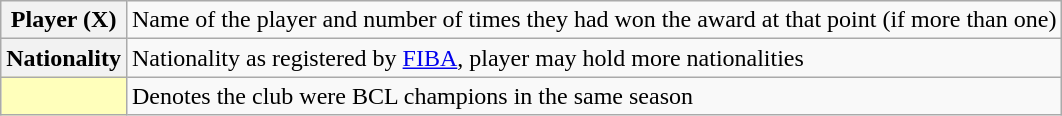<table class="wikitable plainrowheaders">
<tr>
<th scope="row"><strong>Player (X)</strong></th>
<td>Name of the player and number of times they had won the award at that point (if more than one)</td>
</tr>
<tr>
<th scope="row"><strong>Nationality</strong></th>
<td>Nationality as registered by <a href='#'>FIBA</a>, player may hold more nationalities</td>
</tr>
<tr>
<th scope="row" style="text-align:center; background:#ffb"></th>
<td>Denotes the club were BCL champions in the same season</td>
</tr>
</table>
